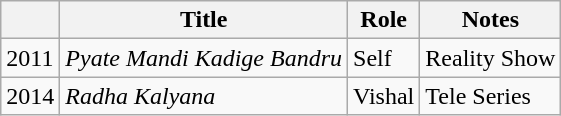<table class="wikitable">
<tr>
<th></th>
<th>Title</th>
<th>Role</th>
<th>Notes</th>
</tr>
<tr>
<td>2011</td>
<td><em>Pyate Mandi Kadige Bandru</em></td>
<td>Self</td>
<td>Reality Show</td>
</tr>
<tr>
<td>2014</td>
<td><em>Radha Kalyana</em></td>
<td>Vishal</td>
<td>Tele Series</td>
</tr>
</table>
